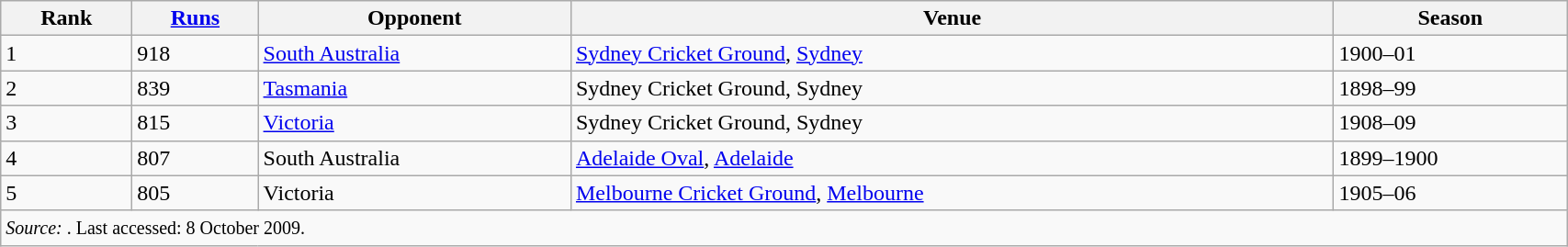<table class="wikitable" style="width:90%;">
<tr>
<th>Rank</th>
<th><a href='#'>Runs</a></th>
<th>Opponent</th>
<th>Venue</th>
<th>Season</th>
</tr>
<tr>
<td>1</td>
<td>918</td>
<td><a href='#'>South Australia</a></td>
<td><a href='#'>Sydney Cricket Ground</a>, <a href='#'>Sydney</a></td>
<td>1900–01</td>
</tr>
<tr>
<td>2</td>
<td>839</td>
<td><a href='#'>Tasmania</a></td>
<td>Sydney Cricket Ground, Sydney</td>
<td>1898–99</td>
</tr>
<tr>
<td>3</td>
<td>815</td>
<td><a href='#'>Victoria</a></td>
<td>Sydney Cricket Ground, Sydney</td>
<td>1908–09</td>
</tr>
<tr>
<td>4</td>
<td>807</td>
<td>South Australia</td>
<td><a href='#'>Adelaide Oval</a>, <a href='#'>Adelaide</a></td>
<td>1899–1900</td>
</tr>
<tr>
<td>5</td>
<td>805</td>
<td>Victoria</td>
<td><a href='#'>Melbourne Cricket Ground</a>, <a href='#'>Melbourne</a></td>
<td>1905–06</td>
</tr>
<tr>
<td colspan=5><small><em>Source: </em>. Last accessed: 8 October 2009.</small></td>
</tr>
</table>
